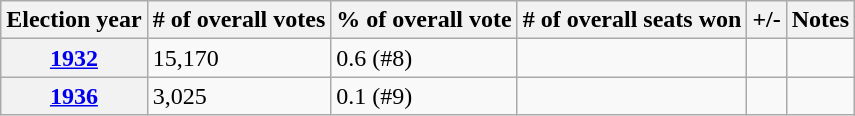<table class=wikitable>
<tr>
<th>Election year</th>
<th># of overall votes</th>
<th>% of overall vote</th>
<th># of overall seats won</th>
<th>+/-</th>
<th>Notes</th>
</tr>
<tr>
<th><a href='#'>1932</a></th>
<td>15,170</td>
<td>0.6 (#8)</td>
<td></td>
<td></td>
<td></td>
</tr>
<tr>
<th><a href='#'>1936</a></th>
<td>3,025</td>
<td>0.1 (#9)</td>
<td></td>
<td></td>
<td></td>
</tr>
</table>
